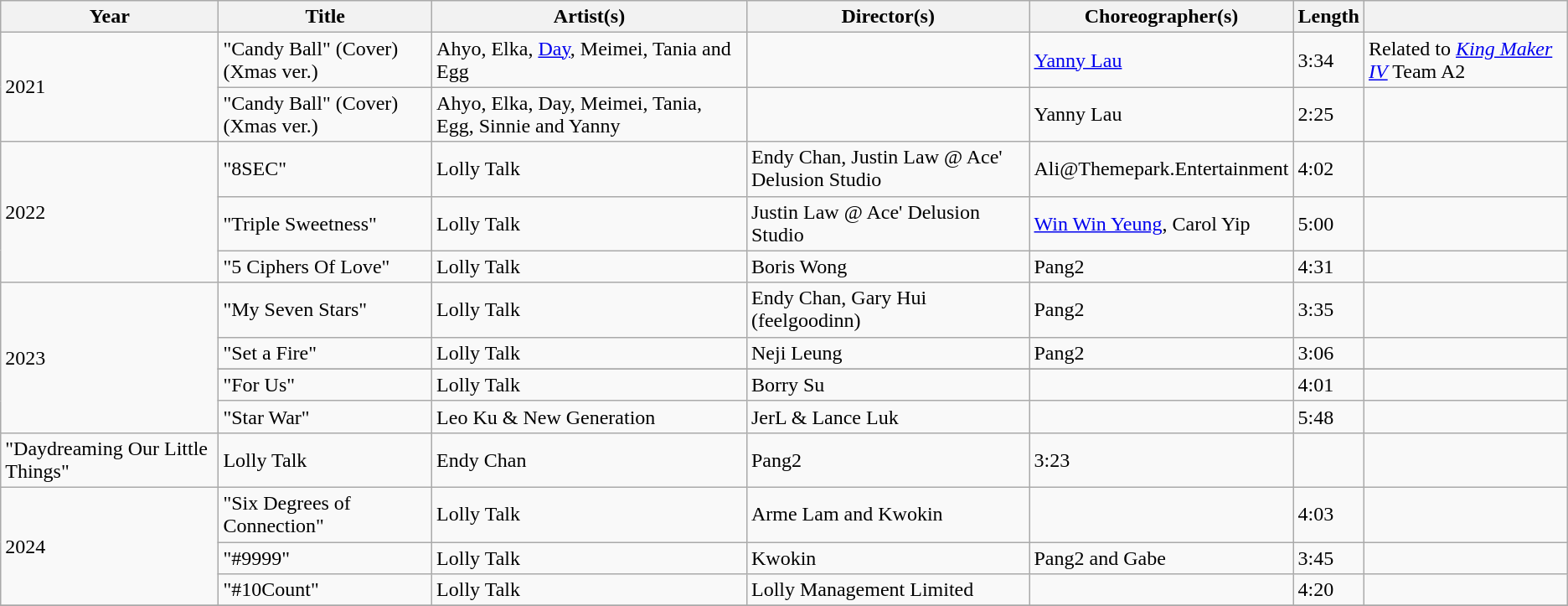<table class="wikitable plainrowheaders">
<tr>
<th>Year</th>
<th>Title</th>
<th>Artist(s)</th>
<th>Director(s)</th>
<th>Choreographer(s)</th>
<th>Length</th>
<th></th>
</tr>
<tr>
<td rowspan="2">2021</td>
<td>"Candy Ball" (Cover) (Xmas ver.)</td>
<td>Ahyo, Elka, <a href='#'>Day</a>, Meimei, Tania and Egg</td>
<td></td>
<td><a href='#'>Yanny Lau</a></td>
<td>3:34</td>
<td> Related to <em><a href='#'>King Maker IV</a></em> Team A2</td>
</tr>
<tr>
<td>"Candy Ball" (Cover) (Xmas ver.)</td>
<td>Ahyo, Elka, Day, Meimei, Tania, Egg, Sinnie and Yanny</td>
<td></td>
<td>Yanny Lau</td>
<td>2:25</td>
<td></td>
</tr>
<tr>
<td rowspan="3">2022</td>
<td>"8SEC"</td>
<td>Lolly Talk</td>
<td>Endy Chan, Justin Law @ Ace' Delusion Studio</td>
<td>Ali@Themepark.Entertainment</td>
<td>4:02</td>
<td></td>
</tr>
<tr>
<td>"Triple Sweetness"</td>
<td>Lolly Talk</td>
<td>Justin Law @ Ace' Delusion Studio</td>
<td><a href='#'>Win Win Yeung</a>, Carol Yip</td>
<td>5:00</td>
<td></td>
</tr>
<tr>
<td>"5 Ciphers Of Love"</td>
<td>Lolly Talk</td>
<td>Boris Wong</td>
<td>Pang2</td>
<td>4:31</td>
<td></td>
</tr>
<tr>
<td rowspan="5">2023</td>
<td>"My Seven Stars"</td>
<td>Lolly Talk</td>
<td>Endy Chan, Gary Hui (feelgoodinn)</td>
<td>Pang2</td>
<td>3:35</td>
<td></td>
</tr>
<tr>
<td>"Set a Fire"</td>
<td>Lolly Talk</td>
<td>Neji Leung</td>
<td>Pang2</td>
<td>3:06</td>
<td></td>
</tr>
<tr>
</tr>
<tr>
<td>"For Us"</td>
<td>Lolly Talk</td>
<td>Borry Su</td>
<td></td>
<td>4:01</td>
<td></td>
</tr>
<tr>
<td>"Star War"</td>
<td>Leo Ku & New Generation</td>
<td>JerL & Lance Luk</td>
<td></td>
<td>5:48</td>
<td></td>
</tr>
<tr>
<td>"Daydreaming Our Little Things"</td>
<td>Lolly Talk</td>
<td>Endy Chan</td>
<td>Pang2</td>
<td>3:23</td>
<td></td>
</tr>
<tr>
<td rowspan="3">2024</td>
<td>"Six Degrees of Connection"</td>
<td>Lolly Talk</td>
<td>Arme Lam and Kwokin</td>
<td></td>
<td>4:03</td>
<td></td>
</tr>
<tr>
<td>"#9999"</td>
<td>Lolly Talk</td>
<td>Kwokin</td>
<td>Pang2 and Gabe</td>
<td>3:45</td>
<td></td>
</tr>
<tr>
<td>"#10Count"</td>
<td>Lolly Talk</td>
<td>Lolly Management Limited</td>
<td></td>
<td>4:20</td>
<td></td>
</tr>
<tr>
</tr>
</table>
